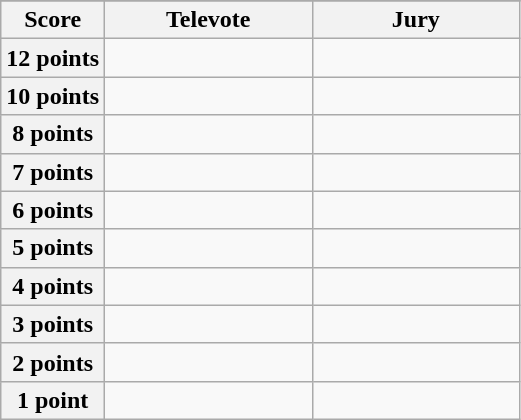<table class="wikitable">
<tr>
</tr>
<tr>
<th scope="col" width="20%">Score</th>
<th scope="col" width="40%">Televote</th>
<th scope="col" width="40%">Jury</th>
</tr>
<tr>
<th scope="row">12 points</th>
<td></td>
<td></td>
</tr>
<tr>
<th scope="row">10 points</th>
<td></td>
<td></td>
</tr>
<tr>
<th scope="row">8 points</th>
<td></td>
<td></td>
</tr>
<tr>
<th scope="row">7 points</th>
<td></td>
<td></td>
</tr>
<tr>
<th scope="row">6 points</th>
<td></td>
<td></td>
</tr>
<tr>
<th scope="row">5 points</th>
<td></td>
<td></td>
</tr>
<tr>
<th scope="row">4 points</th>
<td></td>
<td></td>
</tr>
<tr>
<th scope="row">3 points</th>
<td></td>
<td></td>
</tr>
<tr>
<th scope="row">2 points</th>
<td></td>
<td></td>
</tr>
<tr>
<th scope="row">1 point</th>
<td></td>
<td></td>
</tr>
</table>
